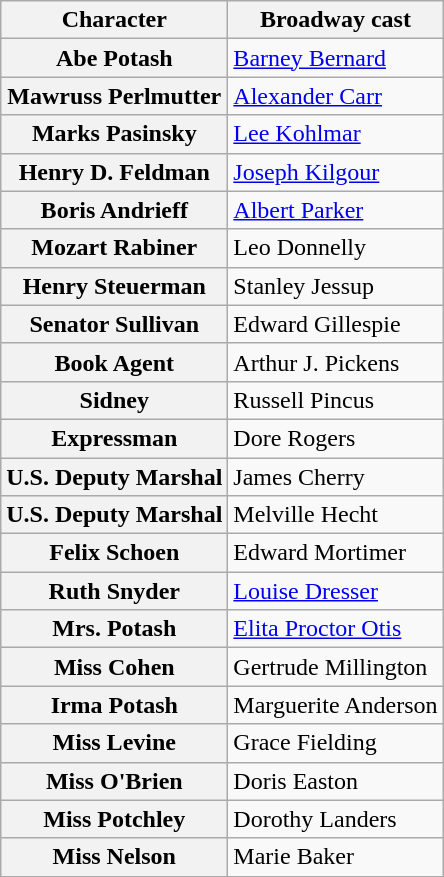<table class="wikitable sortable plainrowheaders">
<tr>
<th scope="col">Character</th>
<th scope="col">Broadway cast</th>
</tr>
<tr>
<th scope="row">Abe Potash</th>
<td><a href='#'>Barney Bernard</a></td>
</tr>
<tr>
<th scope="row">Mawruss Perlmutter</th>
<td><a href='#'>Alexander Carr</a></td>
</tr>
<tr>
<th scope="row">Marks Pasinsky</th>
<td><a href='#'>Lee Kohlmar</a></td>
</tr>
<tr>
<th scope="row">Henry D. Feldman</th>
<td><a href='#'>Joseph Kilgour</a></td>
</tr>
<tr>
<th scope="row">Boris Andrieff</th>
<td><a href='#'>Albert Parker</a></td>
</tr>
<tr>
<th scope="row">Mozart Rabiner</th>
<td>Leo Donnelly</td>
</tr>
<tr>
<th scope="row">Henry Steuerman</th>
<td>Stanley Jessup</td>
</tr>
<tr>
<th scope="row">Senator Sullivan</th>
<td>Edward Gillespie</td>
</tr>
<tr>
<th scope="row">Book Agent</th>
<td>Arthur J. Pickens</td>
</tr>
<tr>
<th scope="row">Sidney</th>
<td>Russell Pincus</td>
</tr>
<tr>
<th scope="row">Expressman</th>
<td>Dore Rogers</td>
</tr>
<tr>
<th scope="row">U.S. Deputy Marshal</th>
<td>James Cherry</td>
</tr>
<tr>
<th scope="row">U.S. Deputy Marshal</th>
<td>Melville Hecht</td>
</tr>
<tr>
<th scope="row">Felix Schoen</th>
<td>Edward Mortimer</td>
</tr>
<tr>
<th scope="row">Ruth Snyder</th>
<td><a href='#'>Louise Dresser</a></td>
</tr>
<tr>
<th scope="row">Mrs. Potash</th>
<td><a href='#'>Elita Proctor Otis</a></td>
</tr>
<tr>
<th scope="row">Miss Cohen</th>
<td>Gertrude Millington</td>
</tr>
<tr>
<th scope="row">Irma Potash</th>
<td>Marguerite Anderson</td>
</tr>
<tr>
<th scope="row">Miss Levine</th>
<td>Grace Fielding</td>
</tr>
<tr>
<th scope="row">Miss O'Brien</th>
<td>Doris Easton</td>
</tr>
<tr>
<th scope="row">Miss Potchley</th>
<td>Dorothy Landers</td>
</tr>
<tr>
<th scope="row">Miss Nelson</th>
<td>Marie Baker</td>
</tr>
</table>
